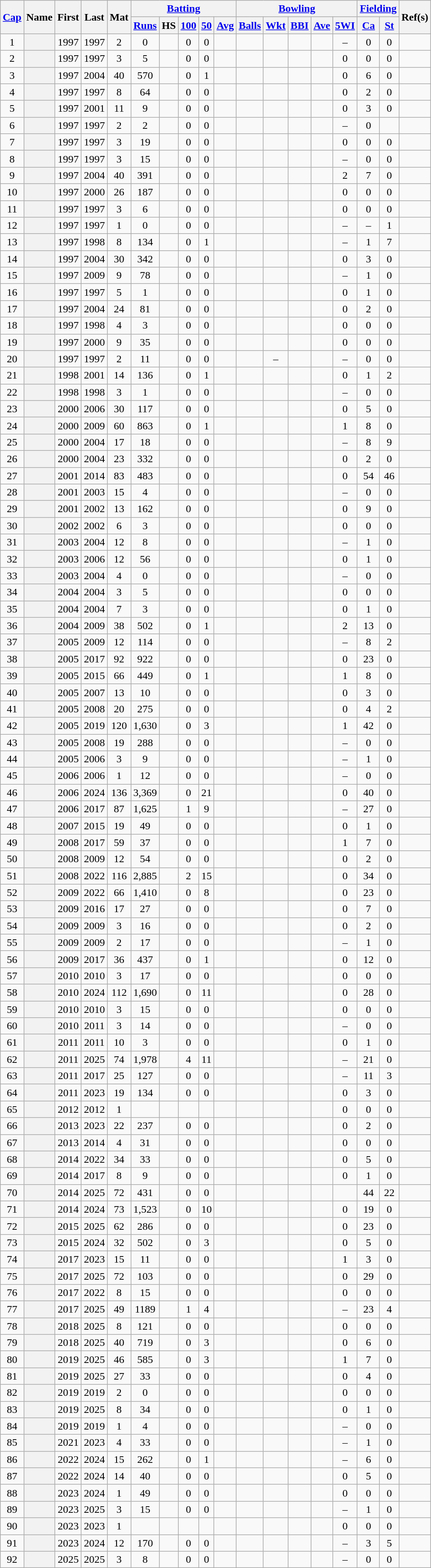<table class="wikitable sortable plainrowheaders">
<tr align="center">
<th scope="col" rowspan="2"><a href='#'>Cap</a></th>
<th scope="col" rowspan="2">Name</th>
<th scope="col" rowspan="2">First</th>
<th scope="col" rowspan="2">Last</th>
<th scope="col" rowspan="2">Mat</th>
<th scope="col" colspan=5 class="unsortable"><a href='#'>Batting</a></th>
<th scope="col" colspan=5 class="unsortable"><a href='#'>Bowling</a></th>
<th scope="col" colspan=2 class="unsortable"><a href='#'>Fielding</a></th>
<th scope="col" class="unsortable" rowspan="2">Ref(s)</th>
</tr>
<tr>
<th scope="col" data-sort-type="number"><a href='#'>Runs</a></th>
<th scope="col" data-sort-type="number">HS</th>
<th scope="col"><a href='#'>100</a></th>
<th scope="col"><a href='#'>50</a></th>
<th scope="col" data-sort-type="number"><a href='#'>Avg</a></th>
<th scope="col" data-sort-type="number"><a href='#'>Balls</a></th>
<th scope="col" data-sort-type="number"><a href='#'>Wkt</a></th>
<th scope="col"><a href='#'>BBI</a></th>
<th scope="col" data-sort-type="number"><a href='#'>Ave</a></th>
<th scope="col"><a href='#'>5WI</a></th>
<th scope="col" data-sort-type="number"><a href='#'>Ca</a></th>
<th scope="col" data-sort-type="number"><a href='#'>St</a></th>
</tr>
<tr align="center">
<td>1</td>
<th scope="row"></th>
<td>1997</td>
<td>1997</td>
<td>2</td>
<td>0</td>
<td></td>
<td>0</td>
<td>0</td>
<td></td>
<td></td>
<td></td>
<td></td>
<td></td>
<td>–</td>
<td>0</td>
<td>0</td>
<td></td>
</tr>
<tr align="center">
<td>2</td>
<th scope="row"></th>
<td>1997</td>
<td>1997</td>
<td>3</td>
<td>5</td>
<td></td>
<td>0</td>
<td>0</td>
<td></td>
<td></td>
<td></td>
<td></td>
<td></td>
<td>0</td>
<td>0</td>
<td>0</td>
<td></td>
</tr>
<tr align="center">
<td>3</td>
<th scope="row"></th>
<td>1997</td>
<td>2004</td>
<td>40</td>
<td>570</td>
<td></td>
<td>0</td>
<td>1</td>
<td></td>
<td></td>
<td></td>
<td></td>
<td></td>
<td>0</td>
<td>6</td>
<td>0</td>
<td></td>
</tr>
<tr align="center">
<td>4</td>
<th scope="row"></th>
<td>1997</td>
<td>1997</td>
<td>8</td>
<td>64</td>
<td></td>
<td>0</td>
<td>0</td>
<td></td>
<td></td>
<td></td>
<td></td>
<td></td>
<td>0</td>
<td>2</td>
<td>0</td>
<td></td>
</tr>
<tr align="center">
<td>5</td>
<th scope="row"></th>
<td>1997</td>
<td>2001</td>
<td>11</td>
<td>9</td>
<td></td>
<td>0</td>
<td>0</td>
<td></td>
<td></td>
<td></td>
<td></td>
<td></td>
<td>0</td>
<td>3</td>
<td>0</td>
<td></td>
</tr>
<tr align="center">
<td>6</td>
<th scope="row"> </th>
<td>1997</td>
<td>1997</td>
<td>2</td>
<td>2</td>
<td></td>
<td>0</td>
<td>0</td>
<td></td>
<td></td>
<td></td>
<td></td>
<td></td>
<td>–</td>
<td>0</td>
<td></td>
<td></td>
</tr>
<tr align="center">
<td>7</td>
<th scope="row"></th>
<td>1997</td>
<td>1997</td>
<td>3</td>
<td>19</td>
<td></td>
<td>0</td>
<td>0</td>
<td></td>
<td></td>
<td></td>
<td></td>
<td></td>
<td>0</td>
<td>0</td>
<td>0</td>
<td></td>
</tr>
<tr align="center">
<td>8</td>
<th scope="row"></th>
<td>1997</td>
<td>1997</td>
<td>3</td>
<td>15</td>
<td></td>
<td>0</td>
<td>0</td>
<td></td>
<td></td>
<td></td>
<td></td>
<td></td>
<td>–</td>
<td>0</td>
<td>0</td>
<td></td>
</tr>
<tr align="center">
<td>9</td>
<th scope="row"> </th>
<td>1997</td>
<td>2004</td>
<td>40</td>
<td>391</td>
<td></td>
<td>0</td>
<td>0</td>
<td></td>
<td></td>
<td></td>
<td></td>
<td></td>
<td>2</td>
<td>7</td>
<td>0</td>
<td></td>
</tr>
<tr align="center">
<td>10</td>
<th scope="row"></th>
<td>1997</td>
<td>2000</td>
<td>26</td>
<td>187</td>
<td></td>
<td>0</td>
<td>0</td>
<td></td>
<td></td>
<td></td>
<td></td>
<td></td>
<td>0</td>
<td>0</td>
<td>0</td>
<td></td>
</tr>
<tr align="center">
<td>11</td>
<th scope="row"></th>
<td>1997</td>
<td>1997</td>
<td>3</td>
<td>6</td>
<td></td>
<td>0</td>
<td>0</td>
<td></td>
<td></td>
<td></td>
<td></td>
<td></td>
<td>0</td>
<td>0</td>
<td>0</td>
<td></td>
</tr>
<tr align="center">
<td>12</td>
<th scope="row"> </th>
<td>1997</td>
<td>1997</td>
<td>1</td>
<td>0</td>
<td></td>
<td>0</td>
<td>0</td>
<td></td>
<td></td>
<td></td>
<td></td>
<td></td>
<td>–</td>
<td>–</td>
<td>1</td>
<td></td>
</tr>
<tr align="center">
<td>13</td>
<th scope="row"> </th>
<td>1997</td>
<td>1998</td>
<td>8</td>
<td>134</td>
<td></td>
<td>0</td>
<td>1</td>
<td></td>
<td></td>
<td></td>
<td></td>
<td></td>
<td>–</td>
<td>1</td>
<td>7</td>
<td></td>
</tr>
<tr align="center">
<td>14</td>
<th scope="row"></th>
<td>1997</td>
<td>2004</td>
<td>30</td>
<td>342</td>
<td></td>
<td>0</td>
<td>0</td>
<td></td>
<td></td>
<td></td>
<td></td>
<td></td>
<td>0</td>
<td>3</td>
<td>0</td>
<td></td>
</tr>
<tr align="center">
<td>15</td>
<th scope="row"></th>
<td>1997</td>
<td>2009</td>
<td>9</td>
<td>78</td>
<td></td>
<td>0</td>
<td>0</td>
<td></td>
<td></td>
<td></td>
<td></td>
<td></td>
<td>–</td>
<td>1</td>
<td>0</td>
<td></td>
</tr>
<tr align="center">
<td>16</td>
<th scope="row"></th>
<td>1997</td>
<td>1997</td>
<td>5</td>
<td>1</td>
<td></td>
<td>0</td>
<td>0</td>
<td></td>
<td></td>
<td></td>
<td></td>
<td></td>
<td>0</td>
<td>1</td>
<td>0</td>
<td></td>
</tr>
<tr align="center">
<td>17</td>
<th scope="row"> </th>
<td>1997</td>
<td>2004</td>
<td>24</td>
<td>81</td>
<td></td>
<td>0</td>
<td>0</td>
<td></td>
<td></td>
<td></td>
<td></td>
<td></td>
<td>0</td>
<td>2</td>
<td>0</td>
<td></td>
</tr>
<tr align="center">
<td>18</td>
<th scope="row"></th>
<td>1997</td>
<td>1998</td>
<td>4</td>
<td>3</td>
<td></td>
<td>0</td>
<td>0</td>
<td></td>
<td></td>
<td></td>
<td></td>
<td></td>
<td>0</td>
<td>0</td>
<td>0</td>
<td></td>
</tr>
<tr align="center">
<td>19</td>
<th scope="row"></th>
<td>1997</td>
<td>2000</td>
<td>9</td>
<td>35</td>
<td></td>
<td>0</td>
<td>0</td>
<td></td>
<td></td>
<td></td>
<td></td>
<td></td>
<td>0</td>
<td>0</td>
<td>0</td>
<td></td>
</tr>
<tr align="center">
<td>20</td>
<th scope="row"></th>
<td>1997</td>
<td>1997</td>
<td>2</td>
<td>11</td>
<td></td>
<td>0</td>
<td>0</td>
<td></td>
<td></td>
<td>–</td>
<td></td>
<td></td>
<td>–</td>
<td>0</td>
<td>0</td>
<td></td>
</tr>
<tr align="center">
<td>21</td>
<th scope="row"></th>
<td>1998</td>
<td>2001</td>
<td>14</td>
<td>136</td>
<td></td>
<td>0</td>
<td>1</td>
<td></td>
<td></td>
<td></td>
<td></td>
<td></td>
<td>0</td>
<td>1</td>
<td>2</td>
<td></td>
</tr>
<tr align="center">
<td>22</td>
<th scope="row"></th>
<td>1998</td>
<td>1998</td>
<td>3</td>
<td>1</td>
<td></td>
<td>0</td>
<td>0</td>
<td></td>
<td></td>
<td></td>
<td></td>
<td></td>
<td>–</td>
<td>0</td>
<td>0</td>
<td></td>
</tr>
<tr align="center">
<td>23</td>
<th scope="row"></th>
<td>2000</td>
<td>2006</td>
<td>30</td>
<td>117</td>
<td></td>
<td>0</td>
<td>0</td>
<td></td>
<td></td>
<td></td>
<td></td>
<td></td>
<td>0</td>
<td>5</td>
<td>0</td>
<td></td>
</tr>
<tr align="center">
<td>24</td>
<th scope="row"></th>
<td>2000</td>
<td>2009</td>
<td>60</td>
<td>863</td>
<td></td>
<td>0</td>
<td>1</td>
<td></td>
<td></td>
<td></td>
<td></td>
<td></td>
<td>1</td>
<td>8</td>
<td>0</td>
<td></td>
</tr>
<tr align="center">
<td>25</td>
<th scope="row"> </th>
<td>2000</td>
<td>2004</td>
<td>17</td>
<td>18</td>
<td></td>
<td>0</td>
<td>0</td>
<td></td>
<td></td>
<td></td>
<td></td>
<td></td>
<td>–</td>
<td>8</td>
<td>9</td>
<td></td>
</tr>
<tr align="center">
<td>26</td>
<th scope="row"></th>
<td>2000</td>
<td>2004</td>
<td>23</td>
<td>332</td>
<td></td>
<td>0</td>
<td>0</td>
<td></td>
<td></td>
<td></td>
<td></td>
<td></td>
<td>0</td>
<td>2</td>
<td>0</td>
<td></td>
</tr>
<tr align="center">
<td>27</td>
<th scope="row"> </th>
<td>2001</td>
<td>2014</td>
<td>83</td>
<td>483</td>
<td></td>
<td>0</td>
<td>0</td>
<td></td>
<td></td>
<td></td>
<td></td>
<td></td>
<td>0</td>
<td>54</td>
<td>46</td>
<td></td>
</tr>
<tr align="center">
<td>28</td>
<th scope="row"></th>
<td>2001</td>
<td>2003</td>
<td>15</td>
<td>4</td>
<td></td>
<td>0</td>
<td>0</td>
<td></td>
<td></td>
<td></td>
<td></td>
<td></td>
<td>–</td>
<td>0</td>
<td>0</td>
<td></td>
</tr>
<tr align="center">
<td>29</td>
<th scope="row"></th>
<td>2001</td>
<td>2002</td>
<td>13</td>
<td>162</td>
<td></td>
<td>0</td>
<td>0</td>
<td></td>
<td></td>
<td></td>
<td></td>
<td></td>
<td>0</td>
<td>9</td>
<td>0</td>
<td></td>
</tr>
<tr align="center">
<td>30</td>
<th scope="row"></th>
<td>2002</td>
<td>2002</td>
<td>6</td>
<td>3</td>
<td></td>
<td>0</td>
<td>0</td>
<td></td>
<td></td>
<td></td>
<td></td>
<td></td>
<td>0</td>
<td>0</td>
<td>0</td>
<td></td>
</tr>
<tr align="center">
<td>31</td>
<th scope="row"></th>
<td>2003</td>
<td>2004</td>
<td>12</td>
<td>8</td>
<td></td>
<td>0</td>
<td>0</td>
<td></td>
<td></td>
<td></td>
<td></td>
<td></td>
<td>–</td>
<td>1</td>
<td>0</td>
<td></td>
</tr>
<tr align="center">
<td>32</td>
<th scope="row"></th>
<td>2003</td>
<td>2006</td>
<td>12</td>
<td>56</td>
<td></td>
<td>0</td>
<td>0</td>
<td></td>
<td></td>
<td></td>
<td></td>
<td></td>
<td>0</td>
<td>1</td>
<td>0</td>
<td></td>
</tr>
<tr align="center">
<td>33</td>
<th scope="row"></th>
<td>2003</td>
<td>2004</td>
<td>4</td>
<td>0</td>
<td></td>
<td>0</td>
<td>0</td>
<td></td>
<td></td>
<td></td>
<td></td>
<td></td>
<td>–</td>
<td>0</td>
<td>0</td>
<td></td>
</tr>
<tr align="center">
<td>34</td>
<th scope="row"></th>
<td>2004</td>
<td>2004</td>
<td>3</td>
<td>5</td>
<td></td>
<td>0</td>
<td>0</td>
<td></td>
<td></td>
<td></td>
<td></td>
<td></td>
<td>0</td>
<td>0</td>
<td>0</td>
<td></td>
</tr>
<tr align="center">
<td>35</td>
<th scope="row"></th>
<td>2004</td>
<td>2004</td>
<td>7</td>
<td>3</td>
<td></td>
<td>0</td>
<td>0</td>
<td></td>
<td></td>
<td></td>
<td></td>
<td></td>
<td>0</td>
<td>1</td>
<td>0</td>
<td></td>
</tr>
<tr align="center">
<td>36</td>
<th scope="row"> </th>
<td>2004</td>
<td>2009</td>
<td>38</td>
<td>502</td>
<td></td>
<td>0</td>
<td>1</td>
<td></td>
<td></td>
<td></td>
<td></td>
<td></td>
<td>2</td>
<td>13</td>
<td>0</td>
<td></td>
</tr>
<tr align="center">
<td>37</td>
<th scope="row"> </th>
<td>2005</td>
<td>2009</td>
<td>12</td>
<td>114</td>
<td></td>
<td>0</td>
<td>0</td>
<td></td>
<td></td>
<td></td>
<td></td>
<td></td>
<td>–</td>
<td>8</td>
<td>2</td>
<td></td>
</tr>
<tr align="center">
<td>38</td>
<th scope="row"></th>
<td>2005</td>
<td>2017</td>
<td>92</td>
<td>922</td>
<td></td>
<td>0</td>
<td>0</td>
<td></td>
<td></td>
<td></td>
<td></td>
<td></td>
<td>0</td>
<td>23</td>
<td>0</td>
<td></td>
</tr>
<tr align="center">
<td>39</td>
<th scope="row"></th>
<td>2005</td>
<td>2015</td>
<td>66</td>
<td>449</td>
<td></td>
<td>0</td>
<td>1</td>
<td></td>
<td></td>
<td></td>
<td></td>
<td></td>
<td>1</td>
<td>8</td>
<td>0</td>
<td></td>
</tr>
<tr align="center">
<td>40</td>
<th scope="row"></th>
<td>2005</td>
<td>2007</td>
<td>13</td>
<td>10</td>
<td></td>
<td>0</td>
<td>0</td>
<td></td>
<td></td>
<td></td>
<td></td>
<td></td>
<td>0</td>
<td>3</td>
<td>0</td>
<td></td>
</tr>
<tr align="center">
<td>41</td>
<th scope="row"> </th>
<td>2005</td>
<td>2008</td>
<td>20</td>
<td>275</td>
<td></td>
<td>0</td>
<td>0</td>
<td></td>
<td></td>
<td></td>
<td></td>
<td></td>
<td>0</td>
<td>4</td>
<td>2</td>
<td></td>
</tr>
<tr align="center">
<td>42</td>
<th scope="row"> </th>
<td>2005</td>
<td>2019</td>
<td>120</td>
<td>1,630</td>
<td></td>
<td>0</td>
<td>3</td>
<td></td>
<td></td>
<td></td>
<td></td>
<td></td>
<td>1</td>
<td>42</td>
<td>0</td>
<td></td>
</tr>
<tr align="center">
<td>43</td>
<th scope="row"></th>
<td>2005</td>
<td>2008</td>
<td>19</td>
<td>288</td>
<td></td>
<td>0</td>
<td>0</td>
<td></td>
<td></td>
<td></td>
<td></td>
<td></td>
<td>–</td>
<td>0</td>
<td>0</td>
<td></td>
</tr>
<tr align="center">
<td>44</td>
<th scope="row"></th>
<td>2005</td>
<td>2006</td>
<td>3</td>
<td>9</td>
<td></td>
<td>0</td>
<td>0</td>
<td></td>
<td></td>
<td></td>
<td></td>
<td></td>
<td>–</td>
<td>1</td>
<td>0</td>
<td></td>
</tr>
<tr align="center">
<td>45</td>
<th scope="row"></th>
<td>2006</td>
<td>2006</td>
<td>1</td>
<td>12</td>
<td></td>
<td>0</td>
<td>0</td>
<td></td>
<td></td>
<td></td>
<td></td>
<td></td>
<td>–</td>
<td>0</td>
<td>0</td>
<td></td>
</tr>
<tr align="center">
<td>46</td>
<th scope="row"> </th>
<td>2006</td>
<td>2024</td>
<td>136</td>
<td>3,369</td>
<td></td>
<td>0</td>
<td>21</td>
<td></td>
<td></td>
<td></td>
<td></td>
<td></td>
<td>0</td>
<td>40</td>
<td>0</td>
<td></td>
</tr>
<tr align="center">
<td>47</td>
<th scope="row"></th>
<td>2006</td>
<td>2017</td>
<td>87</td>
<td>1,625</td>
<td></td>
<td>1</td>
<td>9</td>
<td></td>
<td></td>
<td></td>
<td></td>
<td></td>
<td>–</td>
<td>27</td>
<td>0</td>
<td></td>
</tr>
<tr align="center">
<td>48</td>
<th scope="row"></th>
<td>2007</td>
<td>2015</td>
<td>19</td>
<td>49</td>
<td></td>
<td>0</td>
<td>0</td>
<td></td>
<td></td>
<td></td>
<td></td>
<td></td>
<td>0</td>
<td>1</td>
<td>0</td>
<td></td>
</tr>
<tr align="center">
<td>49</td>
<th scope="row"></th>
<td>2008</td>
<td>2017</td>
<td>59</td>
<td>37</td>
<td></td>
<td>0</td>
<td>0</td>
<td></td>
<td></td>
<td></td>
<td></td>
<td></td>
<td>1</td>
<td>7</td>
<td>0</td>
<td></td>
</tr>
<tr align="center">
<td>50</td>
<th scope="row"></th>
<td>2008</td>
<td>2009</td>
<td>12</td>
<td>54</td>
<td></td>
<td>0</td>
<td>0</td>
<td></td>
<td></td>
<td></td>
<td></td>
<td></td>
<td>0</td>
<td>2</td>
<td>0</td>
<td></td>
</tr>
<tr align="center">
<td>51</td>
<th scope="row"> </th>
<td>2008</td>
<td>2022</td>
<td>116</td>
<td>2,885</td>
<td></td>
<td>2</td>
<td>15</td>
<td></td>
<td></td>
<td></td>
<td></td>
<td></td>
<td>0</td>
<td>34</td>
<td>0</td>
<td></td>
</tr>
<tr align="center">
<td>52</td>
<th scope="row"></th>
<td>2009</td>
<td>2022</td>
<td>66</td>
<td>1,410</td>
<td></td>
<td>0</td>
<td>8</td>
<td></td>
<td></td>
<td></td>
<td></td>
<td></td>
<td>0</td>
<td>23</td>
<td>0</td>
<td></td>
</tr>
<tr align="center">
<td>53</td>
<th scope="row"></th>
<td>2009</td>
<td>2016</td>
<td>17</td>
<td>27</td>
<td></td>
<td>0</td>
<td>0</td>
<td></td>
<td></td>
<td></td>
<td></td>
<td></td>
<td>0</td>
<td>7</td>
<td>0</td>
<td></td>
</tr>
<tr align="center">
<td>54</td>
<th scope="row"></th>
<td>2009</td>
<td>2009</td>
<td>3</td>
<td>16</td>
<td></td>
<td>0</td>
<td>0</td>
<td></td>
<td></td>
<td></td>
<td></td>
<td></td>
<td>0</td>
<td>2</td>
<td>0</td>
<td></td>
</tr>
<tr align="center">
<td>55</td>
<th scope="row"></th>
<td>2009</td>
<td>2009</td>
<td>2</td>
<td>17</td>
<td></td>
<td>0</td>
<td>0</td>
<td></td>
<td></td>
<td></td>
<td></td>
<td></td>
<td>–</td>
<td>1</td>
<td>0</td>
<td></td>
</tr>
<tr align="center">
<td>56</td>
<th scope="row"></th>
<td>2009</td>
<td>2017</td>
<td>36</td>
<td>437</td>
<td></td>
<td>0</td>
<td>1</td>
<td></td>
<td></td>
<td></td>
<td></td>
<td></td>
<td>0</td>
<td>12</td>
<td>0</td>
<td></td>
</tr>
<tr align="center">
<td>57</td>
<th scope="row"></th>
<td>2010</td>
<td>2010</td>
<td>3</td>
<td>17</td>
<td></td>
<td>0</td>
<td>0</td>
<td></td>
<td></td>
<td></td>
<td></td>
<td></td>
<td>0</td>
<td>0</td>
<td>0</td>
<td></td>
</tr>
<tr align="center">
<td>58</td>
<th scope="row"> </th>
<td>2010</td>
<td>2024</td>
<td>112</td>
<td>1,690</td>
<td></td>
<td>0</td>
<td>11</td>
<td></td>
<td></td>
<td></td>
<td></td>
<td></td>
<td>0</td>
<td>28</td>
<td>0</td>
<td></td>
</tr>
<tr align="center">
<td>59</td>
<th scope="row"></th>
<td>2010</td>
<td>2010</td>
<td>3</td>
<td>15</td>
<td></td>
<td>0</td>
<td>0</td>
<td></td>
<td></td>
<td></td>
<td></td>
<td></td>
<td>0</td>
<td>0</td>
<td>0</td>
<td></td>
</tr>
<tr align="center">
<td>60</td>
<th scope="row"></th>
<td>2010</td>
<td>2011</td>
<td>3</td>
<td>14</td>
<td></td>
<td>0</td>
<td>0</td>
<td></td>
<td></td>
<td></td>
<td></td>
<td></td>
<td>–</td>
<td>0</td>
<td>0</td>
<td></td>
</tr>
<tr align="center">
<td>61</td>
<th scope="row"></th>
<td>2011</td>
<td>2011</td>
<td>10</td>
<td>3</td>
<td></td>
<td>0</td>
<td>0</td>
<td></td>
<td></td>
<td></td>
<td></td>
<td></td>
<td>0</td>
<td>1</td>
<td>0</td>
<td></td>
</tr>
<tr align="center">
<td>62</td>
<th scope="row"></th>
<td>2011</td>
<td>2025</td>
<td>74</td>
<td>1,978</td>
<td></td>
<td>4</td>
<td>11</td>
<td></td>
<td></td>
<td></td>
<td></td>
<td></td>
<td>–</td>
<td>21</td>
<td>0</td>
<td></td>
</tr>
<tr align="center">
<td>63</td>
<th scope="row"> </th>
<td>2011</td>
<td>2017</td>
<td>25</td>
<td>127</td>
<td></td>
<td>0</td>
<td>0</td>
<td></td>
<td></td>
<td></td>
<td></td>
<td></td>
<td>–</td>
<td>11</td>
<td>3</td>
<td></td>
</tr>
<tr align="center">
<td>64</td>
<th scope="row"></th>
<td>2011</td>
<td>2023</td>
<td>19</td>
<td>134</td>
<td></td>
<td>0</td>
<td>0</td>
<td></td>
<td></td>
<td></td>
<td></td>
<td></td>
<td>0</td>
<td>3</td>
<td>0</td>
<td></td>
</tr>
<tr align="center">
<td>65</td>
<th scope="row"></th>
<td>2012</td>
<td>2012</td>
<td>1</td>
<td></td>
<td></td>
<td></td>
<td></td>
<td></td>
<td></td>
<td></td>
<td></td>
<td></td>
<td>0</td>
<td>0</td>
<td>0</td>
<td></td>
</tr>
<tr align="center">
<td>66</td>
<th scope="row"></th>
<td>2013</td>
<td>2023</td>
<td>22</td>
<td>237</td>
<td></td>
<td>0</td>
<td>0</td>
<td></td>
<td></td>
<td></td>
<td></td>
<td></td>
<td>0</td>
<td>2</td>
<td>0</td>
<td></td>
</tr>
<tr align="center">
<td>67</td>
<th scope="row"></th>
<td>2013</td>
<td>2014</td>
<td>4</td>
<td>31</td>
<td></td>
<td>0</td>
<td>0</td>
<td></td>
<td></td>
<td></td>
<td></td>
<td></td>
<td>0</td>
<td>0</td>
<td>0</td>
<td></td>
</tr>
<tr align="center">
<td>68</td>
<th scope="row"></th>
<td>2014</td>
<td>2022</td>
<td>34</td>
<td>33</td>
<td></td>
<td>0</td>
<td>0</td>
<td></td>
<td></td>
<td></td>
<td></td>
<td></td>
<td>0</td>
<td>5</td>
<td>0</td>
<td></td>
</tr>
<tr align="center">
<td>69</td>
<th scope="row"></th>
<td>2014</td>
<td>2017</td>
<td>8</td>
<td>9</td>
<td></td>
<td>0</td>
<td>0</td>
<td></td>
<td></td>
<td></td>
<td></td>
<td></td>
<td>0</td>
<td>1</td>
<td>0</td>
<td></td>
</tr>
<tr align="center">
<td>70</td>
<th scope="row"> </th>
<td>2014</td>
<td>2025</td>
<td>72</td>
<td>431</td>
<td></td>
<td>0</td>
<td>0</td>
<td></td>
<td></td>
<td></td>
<td></td>
<td></td>
<td></td>
<td>44</td>
<td>22</td>
<td></td>
</tr>
<tr align="center">
<td>71</td>
<th scope="row"></th>
<td>2014</td>
<td>2024</td>
<td>73</td>
<td>1,523</td>
<td></td>
<td>0</td>
<td>10</td>
<td></td>
<td></td>
<td></td>
<td></td>
<td></td>
<td>0</td>
<td>19</td>
<td>0</td>
<td></td>
</tr>
<tr align="center">
<td>72</td>
<th scope="row"></th>
<td>2015</td>
<td>2025</td>
<td>62</td>
<td>286</td>
<td></td>
<td>0</td>
<td>0</td>
<td></td>
<td></td>
<td></td>
<td></td>
<td></td>
<td>0</td>
<td>23</td>
<td>0</td>
<td></td>
</tr>
<tr align="center">
<td>73</td>
<th scope="row"></th>
<td>2015</td>
<td>2024</td>
<td>32</td>
<td>502</td>
<td></td>
<td>0</td>
<td>3</td>
<td></td>
<td></td>
<td></td>
<td></td>
<td></td>
<td>0</td>
<td>5</td>
<td>0</td>
<td></td>
</tr>
<tr align="center">
<td>74</td>
<th scope="row"></th>
<td>2017</td>
<td>2023</td>
<td>15</td>
<td>11</td>
<td></td>
<td>0</td>
<td>0</td>
<td></td>
<td></td>
<td></td>
<td></td>
<td></td>
<td>1</td>
<td>3</td>
<td>0</td>
<td></td>
</tr>
<tr align="center">
<td>75</td>
<th scope="row"></th>
<td>2017</td>
<td>2025</td>
<td>72</td>
<td>103</td>
<td></td>
<td>0</td>
<td>0</td>
<td></td>
<td></td>
<td></td>
<td></td>
<td></td>
<td>0</td>
<td>29</td>
<td>0</td>
<td></td>
</tr>
<tr align="center">
<td>76</td>
<th scope="row"></th>
<td>2017</td>
<td>2022</td>
<td>8</td>
<td>15</td>
<td></td>
<td>0</td>
<td>0</td>
<td></td>
<td></td>
<td></td>
<td></td>
<td></td>
<td>0</td>
<td>0</td>
<td>0</td>
<td></td>
</tr>
<tr align="center">
<td>77</td>
<th scope="row"> </th>
<td>2017</td>
<td>2025</td>
<td>49</td>
<td>1189</td>
<td></td>
<td>1</td>
<td>4</td>
<td></td>
<td></td>
<td></td>
<td></td>
<td></td>
<td>–</td>
<td>23</td>
<td>4</td>
<td></td>
</tr>
<tr align="center">
<td>78</td>
<th scope="row"></th>
<td>2018</td>
<td>2025</td>
<td>8</td>
<td>121</td>
<td></td>
<td>0</td>
<td>0</td>
<td></td>
<td></td>
<td></td>
<td></td>
<td></td>
<td>0</td>
<td>0</td>
<td>0</td>
<td></td>
</tr>
<tr align="center">
<td>79</td>
<th scope="row"></th>
<td>2018</td>
<td>2025</td>
<td>40</td>
<td>719</td>
<td></td>
<td>0</td>
<td>3</td>
<td></td>
<td></td>
<td></td>
<td></td>
<td></td>
<td>0</td>
<td>6</td>
<td>0</td>
<td></td>
</tr>
<tr align="center">
<td>80</td>
<th scope="row"></th>
<td>2019</td>
<td>2025</td>
<td>46</td>
<td>585</td>
<td></td>
<td>0</td>
<td>3</td>
<td></td>
<td></td>
<td></td>
<td></td>
<td></td>
<td>1</td>
<td>7</td>
<td>0</td>
<td></td>
</tr>
<tr align="center">
<td>81</td>
<th scope="row"></th>
<td>2019</td>
<td>2025</td>
<td>27</td>
<td>33</td>
<td></td>
<td>0</td>
<td>0</td>
<td></td>
<td></td>
<td></td>
<td></td>
<td></td>
<td>0</td>
<td>4</td>
<td>0</td>
<td></td>
</tr>
<tr align="center">
<td>82</td>
<th scope="row"></th>
<td>2019</td>
<td>2019</td>
<td>2</td>
<td>0</td>
<td></td>
<td>0</td>
<td>0</td>
<td></td>
<td></td>
<td></td>
<td></td>
<td></td>
<td>0</td>
<td>0</td>
<td>0</td>
<td></td>
</tr>
<tr align="center">
<td>83</td>
<th scope="row"></th>
<td>2019</td>
<td>2025</td>
<td>8</td>
<td>34</td>
<td></td>
<td>0</td>
<td>0</td>
<td></td>
<td></td>
<td></td>
<td></td>
<td></td>
<td>0</td>
<td>1</td>
<td>0</td>
<td></td>
</tr>
<tr align="center">
<td>84</td>
<th scope="row"></th>
<td>2019</td>
<td>2019</td>
<td>1</td>
<td>4</td>
<td></td>
<td>0</td>
<td>0</td>
<td></td>
<td></td>
<td></td>
<td></td>
<td></td>
<td>–</td>
<td>0</td>
<td>0</td>
<td></td>
</tr>
<tr align="center">
<td>85</td>
<th scope="row"></th>
<td>2021</td>
<td>2023</td>
<td>4</td>
<td>33</td>
<td></td>
<td>0</td>
<td>0</td>
<td></td>
<td></td>
<td></td>
<td></td>
<td></td>
<td>–</td>
<td>1</td>
<td>0</td>
<td></td>
</tr>
<tr align="center">
<td>86</td>
<th scope="row"></th>
<td>2022</td>
<td>2024</td>
<td>15</td>
<td>262</td>
<td></td>
<td>0</td>
<td>1</td>
<td></td>
<td></td>
<td></td>
<td></td>
<td></td>
<td>–</td>
<td>6</td>
<td>0</td>
<td></td>
</tr>
<tr align="center">
<td>87</td>
<th scope="row"></th>
<td>2022</td>
<td>2024</td>
<td>14</td>
<td>40</td>
<td></td>
<td>0</td>
<td>0</td>
<td></td>
<td></td>
<td></td>
<td></td>
<td></td>
<td>0</td>
<td>5</td>
<td>0</td>
<td></td>
</tr>
<tr align="center">
<td>88</td>
<th scope="row"></th>
<td>2023</td>
<td>2024</td>
<td>1</td>
<td>49</td>
<td></td>
<td>0</td>
<td>0</td>
<td></td>
<td></td>
<td></td>
<td></td>
<td></td>
<td>0</td>
<td>0</td>
<td>0</td>
<td></td>
</tr>
<tr align="center">
<td>89</td>
<th scope="row"></th>
<td>2023</td>
<td>2025</td>
<td>3</td>
<td>15</td>
<td></td>
<td>0</td>
<td>0</td>
<td></td>
<td></td>
<td></td>
<td></td>
<td></td>
<td>–</td>
<td>1</td>
<td>0</td>
<td></td>
</tr>
<tr align="center">
<td>90</td>
<th scope="row"></th>
<td>2023</td>
<td>2023</td>
<td>1</td>
<td></td>
<td></td>
<td></td>
<td></td>
<td></td>
<td></td>
<td></td>
<td></td>
<td></td>
<td>0</td>
<td>0</td>
<td>0</td>
<td></td>
</tr>
<tr align="center">
<td>91</td>
<th scope="row"> </th>
<td>2023</td>
<td>2024</td>
<td>12</td>
<td>170</td>
<td></td>
<td>0</td>
<td>0</td>
<td></td>
<td></td>
<td></td>
<td></td>
<td></td>
<td>–</td>
<td>3</td>
<td>5</td>
<td></td>
</tr>
<tr align="center">
<td>92</td>
<th scope="row"></th>
<td>2025</td>
<td>2025</td>
<td>3</td>
<td>8</td>
<td></td>
<td>0</td>
<td>0</td>
<td></td>
<td></td>
<td></td>
<td></td>
<td></td>
<td>–</td>
<td>0</td>
<td>0</td>
<td></td>
</tr>
</table>
